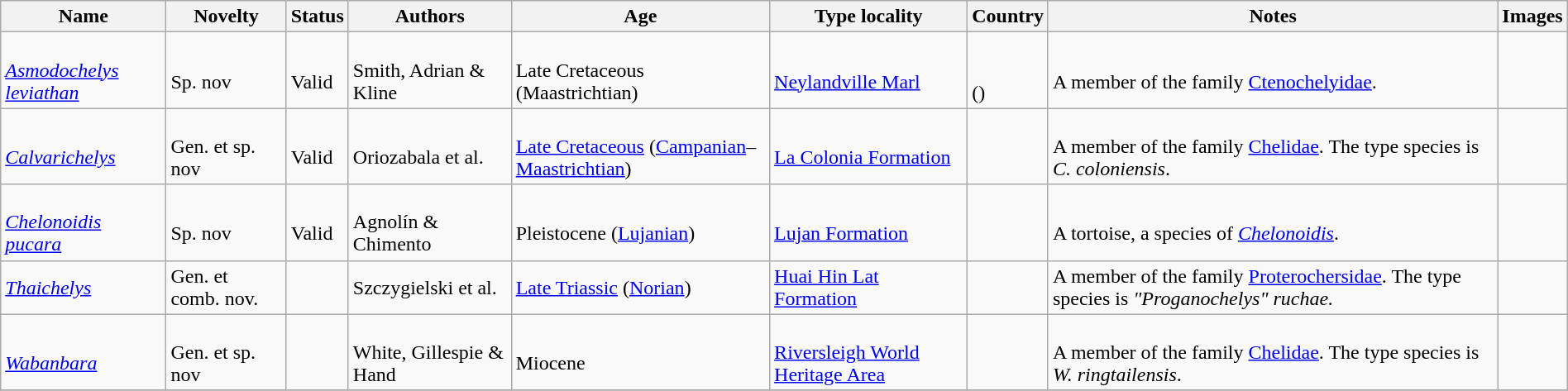<table class="wikitable sortable" width="100%" align="center">
<tr>
<th>Name</th>
<th>Novelty</th>
<th>Status</th>
<th>Authors</th>
<th>Age</th>
<th>Type locality</th>
<th>Country</th>
<th>Notes</th>
<th>Images</th>
</tr>
<tr>
<td><br><em><a href='#'>Asmodochelys leviathan</a></em></td>
<td><br>Sp. nov</td>
<td><br>Valid</td>
<td><br>Smith, Adrian & Kline</td>
<td><br>Late Cretaceous (Maastrichtian)</td>
<td><br><a href='#'>Neylandville Marl</a></td>
<td><br><br>()</td>
<td><br>A member of the family <a href='#'>Ctenochelyidae</a>.</td>
<td></td>
</tr>
<tr>
<td><br><em><a href='#'>Calvarichelys</a></em></td>
<td><br>Gen. et sp. nov</td>
<td><br>Valid</td>
<td><br>Oriozabala et al.</td>
<td><br><a href='#'>Late Cretaceous</a> (<a href='#'>Campanian</a>–<a href='#'>Maastrichtian</a>)</td>
<td><br><a href='#'>La Colonia Formation</a></td>
<td><br></td>
<td><br>A member of the family <a href='#'>Chelidae</a>. The type species is <em>C. coloniensis</em>.</td>
<td></td>
</tr>
<tr>
<td><br><em><a href='#'>Chelonoidis pucara</a></em></td>
<td><br>Sp. nov</td>
<td><br>Valid</td>
<td><br>Agnolín & Chimento</td>
<td><br>Pleistocene (<a href='#'>Lujanian</a>)</td>
<td><br><a href='#'>Lujan Formation</a></td>
<td><br></td>
<td><br>A tortoise, a species of <em><a href='#'>Chelonoidis</a></em>.</td>
<td></td>
</tr>
<tr>
<td><em><a href='#'>Thaichelys</a></em></td>
<td>Gen. et comb. nov.</td>
<td></td>
<td>Szczygielski et al.</td>
<td><a href='#'>Late Triassic</a> (<a href='#'>Norian</a>)</td>
<td><a href='#'>Huai Hin Lat Formation</a></td>
<td></td>
<td>A member of the family <a href='#'>Proterochersidae</a>. The type species is <em>"Proganochelys" ruchae.</em></td>
<td></td>
</tr>
<tr>
<td><br><em><a href='#'>Wabanbara</a></em></td>
<td><br>Gen. et sp. nov</td>
<td></td>
<td><br>White, Gillespie & Hand</td>
<td><br>Miocene</td>
<td><br><a href='#'>Riversleigh World Heritage Area</a></td>
<td><br></td>
<td><br>A member of the family <a href='#'>Chelidae</a>. The type species is <em>W. ringtailensis</em>.</td>
<td></td>
</tr>
<tr>
</tr>
</table>
